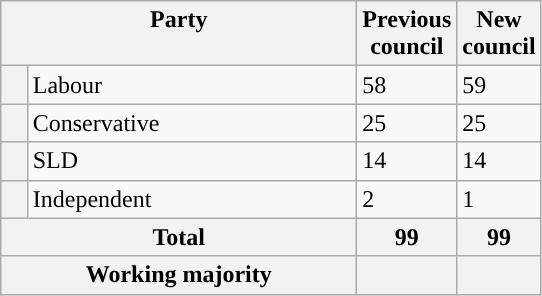<table class="wikitable">
<tr>
<th valign=top colspan="2" style="width: 230px">Party</th>
<th valign=top style="width: 30px">Previous council</th>
<th valign=top style="width: 30px">New council</th>
</tr>
<tr>
<th style="background-color: "></th>
<td>Labour</td>
<td>58</td>
<td>59</td>
</tr>
<tr>
<th style="background-color: "></th>
<td>Conservative</td>
<td>25</td>
<td>25</td>
</tr>
<tr>
<th style="background-color: "></th>
<td>SLD</td>
<td>14</td>
<td>14</td>
</tr>
<tr>
<th style="background-color: "></th>
<td>Independent</td>
<td>2</td>
<td>1</td>
</tr>
<tr>
<th colspan=2>Total</th>
<th style="text-align: center">99</th>
<th colspan=3>99</th>
</tr>
<tr>
<th colspan=2>Working majority</th>
<th></th>
<th></th>
</tr>
</table>
